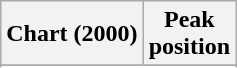<table class="wikitable sortable" style="text-align:center">
<tr>
<th>Chart (2000)</th>
<th>Peak<br>position</th>
</tr>
<tr>
</tr>
<tr>
</tr>
</table>
